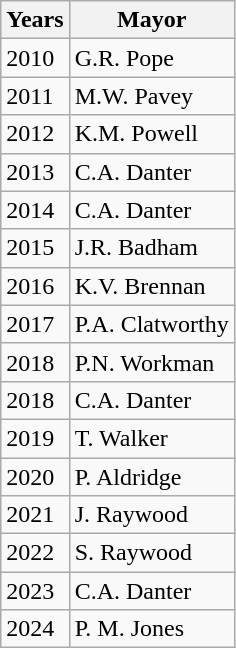<table class="wikitable sortable">
<tr>
<th>Years</th>
<th>Mayor</th>
</tr>
<tr>
<td>2010</td>
<td>G.R. Pope</td>
</tr>
<tr>
<td>2011</td>
<td>M.W. Pavey</td>
</tr>
<tr>
<td>2012</td>
<td>K.M. Powell</td>
</tr>
<tr>
<td>2013</td>
<td>C.A. Danter</td>
</tr>
<tr>
<td>2014</td>
<td>C.A. Danter</td>
</tr>
<tr>
<td>2015</td>
<td>J.R. Badham</td>
</tr>
<tr>
<td>2016</td>
<td>K.V. Brennan</td>
</tr>
<tr>
<td>2017</td>
<td>P.A. Clatworthy</td>
</tr>
<tr>
<td>2018</td>
<td>P.N. Workman</td>
</tr>
<tr>
<td>2018</td>
<td>C.A. Danter</td>
</tr>
<tr>
<td>2019</td>
<td>T. Walker</td>
</tr>
<tr>
<td>2020</td>
<td>P. Aldridge</td>
</tr>
<tr>
<td>2021</td>
<td>J. Raywood</td>
</tr>
<tr>
<td>2022</td>
<td>S. Raywood</td>
</tr>
<tr>
<td>2023</td>
<td>C.A. Danter</td>
</tr>
<tr>
<td>2024</td>
<td>P. M. Jones</td>
</tr>
</table>
